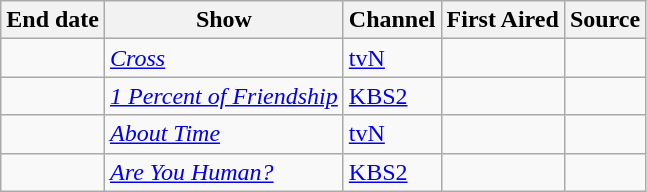<table class="wikitable sortable">
<tr>
<th scope="col">End date</th>
<th scope="col">Show</th>
<th scope="col">Channel</th>
<th scope="col">First Aired</th>
<th class="unsortable" scope="col">Source</th>
</tr>
<tr>
<td></td>
<td><em><a href='#'>Cross</a></em></td>
<td><a href='#'>tvN</a></td>
<td></td>
<td></td>
</tr>
<tr>
<td></td>
<td><em><a href='#'>1 Percent of Friendship</a></em></td>
<td><a href='#'>KBS2</a></td>
<td></td>
<td></td>
</tr>
<tr>
<td></td>
<td><em><a href='#'>About Time</a></em></td>
<td><a href='#'>tvN</a></td>
<td></td>
<td></td>
</tr>
<tr>
<td></td>
<td><em><a href='#'>Are You Human?</a></em></td>
<td><a href='#'>KBS2</a></td>
<td></td>
<td></td>
</tr>
</table>
